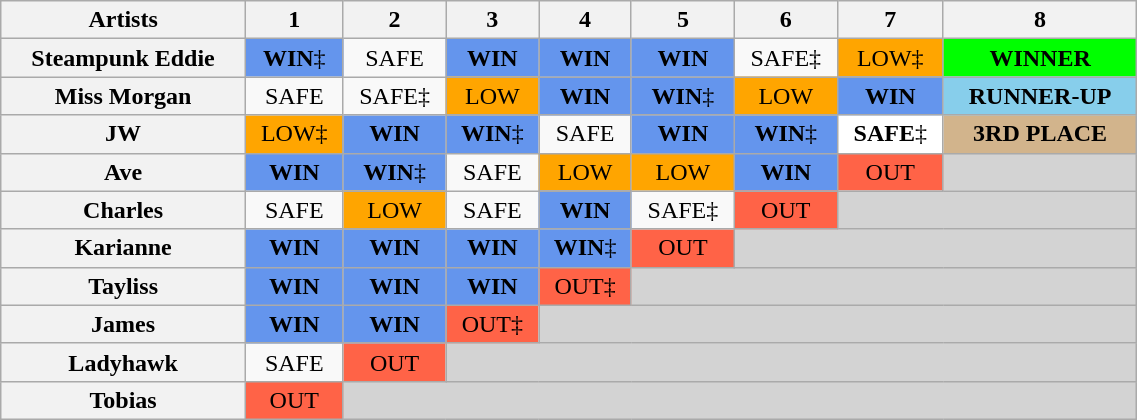<table class="wikitable" style="text-align:center; width:60%">
<tr>
<th>Artists</th>
<th>1</th>
<th>2</th>
<th>3</th>
<th>4</th>
<th>5</th>
<th>6</th>
<th>7</th>
<th>8</th>
</tr>
<tr>
<th>Steampunk Eddie</th>
<td bgcolor="cornflowerblue"><strong>WIN</strong>‡</td>
<td>SAFE</td>
<td bgcolor="cornflowerblue"><strong>WIN</strong></td>
<td bgcolor="cornflowerblue"><strong>WIN</strong></td>
<td bgcolor="cornflowerblue"><strong>WIN</strong></td>
<td>SAFE‡</td>
<td bgcolor="orange">LOW‡</td>
<td bgcolor="lime"><strong>WINNER</strong></td>
</tr>
<tr>
<th>Miss Morgan</th>
<td>SAFE</td>
<td>SAFE‡</td>
<td bgcolor="orange">LOW</td>
<td bgcolor="cornflowerblue"><strong>WIN</strong></td>
<td bgcolor="cornflowerblue"><strong>WIN</strong>‡</td>
<td bgcolor="orange">LOW</td>
<td bgcolor="cornflowerblue"><strong>WIN</strong></td>
<td bgcolor="skyblue"><strong>RUNNER-UP</strong></td>
</tr>
<tr>
<th>JW</th>
<td bgcolor="orange">LOW‡</td>
<td bgcolor="cornflowerblue"><strong>WIN</strong></td>
<td bgcolor="cornflowerblue"><strong>WIN</strong>‡</td>
<td>SAFE</td>
<td bgcolor="cornflowerblue"><strong>WIN</strong></td>
<td bgcolor="cornflowerblue"><strong>WIN</strong>‡</td>
<td bgcolor="white"><strong>SAFE</strong>‡</td>
<td bgcolor="tan"><strong>3RD PLACE</strong></td>
</tr>
<tr>
<th>Ave</th>
<td bgcolor="cornflowerblue"><strong>WIN</strong></td>
<td bgcolor="cornflowerblue"><strong>WIN</strong>‡</td>
<td>SAFE</td>
<td bgcolor="orange">LOW</td>
<td bgcolor="orange">LOW</td>
<td bgcolor="cornflowerblue"><strong>WIN</strong></td>
<td bgcolor="tomato">OUT</td>
<td style="background:lightgray;" colspan="1"></td>
</tr>
<tr>
<th>Charles</th>
<td>SAFE</td>
<td bgcolor="orange">LOW</td>
<td>SAFE</td>
<td bgcolor="cornflowerblue"><strong>WIN</strong></td>
<td>SAFE‡</td>
<td bgcolor="tomato">OUT</td>
<td style="background:lightgray;" colspan="2"></td>
</tr>
<tr>
<th>Karianne</th>
<td bgcolor="cornflowerblue"><strong>WIN</strong></td>
<td bgcolor="cornflowerblue"><strong>WIN</strong></td>
<td bgcolor="cornflowerblue"><strong>WIN</strong></td>
<td bgcolor="cornflowerblue"><strong>WIN</strong>‡</td>
<td bgcolor="tomato">OUT</td>
<td style="background:lightgray;" colspan="3"></td>
</tr>
<tr>
<th>Tayliss</th>
<td bgcolor="cornflowerblue"><strong>WIN</strong></td>
<td bgcolor="cornflowerblue"><strong>WIN</strong></td>
<td bgcolor="cornflowerblue"><strong>WIN</strong></td>
<td bgcolor="tomato">OUT‡</td>
<td style="background:lightgray;" colspan="4"></td>
</tr>
<tr>
<th>James</th>
<td bgcolor="cornflowerblue"><strong>WIN</strong></td>
<td bgcolor="cornflowerblue"><strong>WIN</strong></td>
<td bgcolor="tomato">OUT‡</td>
<td style="background:lightgray;" colspan="5"></td>
</tr>
<tr>
<th>Ladyhawk</th>
<td>SAFE</td>
<td bgcolor="tomato">OUT</td>
<td style="background:lightgray;" colspan="6"></td>
</tr>
<tr>
<th>Tobias</th>
<td bgcolor="tomato">OUT</td>
<td style="background:lightgray;" colspan="7"></td>
</tr>
</table>
